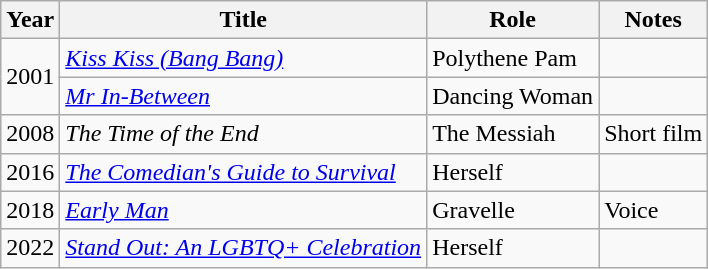<table class="wikitable">
<tr>
<th>Year</th>
<th>Title</th>
<th>Role</th>
<th>Notes</th>
</tr>
<tr>
<td rowspan="2">2001</td>
<td><em><a href='#'>Kiss Kiss (Bang Bang)</a></em></td>
<td>Polythene Pam</td>
<td></td>
</tr>
<tr>
<td><em><a href='#'>Mr In-Between</a></em></td>
<td>Dancing Woman</td>
<td></td>
</tr>
<tr>
<td>2008</td>
<td><em>The Time of the End</em></td>
<td>The Messiah</td>
<td>Short film</td>
</tr>
<tr>
<td>2016</td>
<td><em><a href='#'>The Comedian's Guide to Survival</a></em></td>
<td>Herself</td>
<td></td>
</tr>
<tr>
<td>2018</td>
<td><em><a href='#'>Early Man</a></em></td>
<td>Gravelle</td>
<td>Voice</td>
</tr>
<tr>
<td>2022</td>
<td><em><a href='#'>Stand Out: An LGBTQ+ Celebration</a></em></td>
<td>Herself</td>
<td></td>
</tr>
</table>
